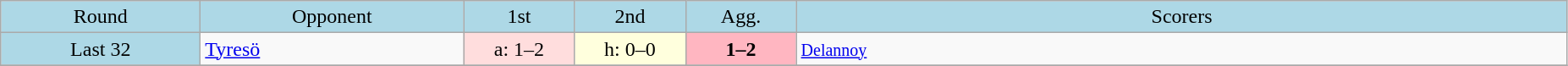<table class="wikitable" style="text-align:center">
<tr bgcolor=lightblue>
<td width=150px>Round</td>
<td width=200px>Opponent</td>
<td width=80px>1st</td>
<td width=80px>2nd</td>
<td width=80px>Agg.</td>
<td width=600px>Scorers</td>
</tr>
<tr>
<td bgcolor=lightblue>Last 32</td>
<td align=left> <a href='#'>Tyresö</a></td>
<td bgcolor="#ffdddd">a: 1–2</td>
<td bgcolor="#ffffdd">h: 0–0</td>
<td bgcolor=lightpink><strong>1–2</strong></td>
<td align=left><small><a href='#'>Delannoy</a></small></td>
</tr>
<tr>
</tr>
</table>
